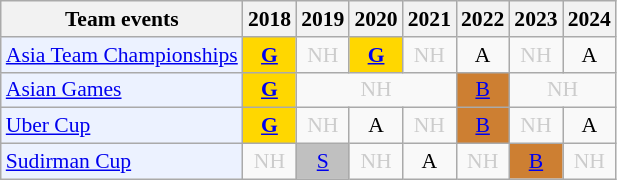<table class="wikitable" style="font-size: 90%; text-align:center">
<tr>
<th>Team events</th>
<th>2018</th>
<th>2019</th>
<th>2020</th>
<th>2021</th>
<th>2022</th>
<th>2023</th>
<th>2024</th>
</tr>
<tr>
<td bgcolor="#ECF2FF"; align="left"><a href='#'>Asia Team Championships</a></td>
<td bgcolor=gold><a href='#'><strong>G</strong></a></td>
<td style=color:#ccc>NH</td>
<td bgcolor=gold><a href='#'><strong>G</strong></a></td>
<td style=color:#ccc>NH</td>
<td>A</td>
<td style=color:#ccc>NH</td>
<td>A</td>
</tr>
<tr>
<td bgcolor="#ECF2FF"; align="left"><a href='#'>Asian Games</a></td>
<td bgcolor=gold><a href='#'><strong>G</strong></a></td>
<td colspan="3" style=color:#ccc>NH</td>
<td bgcolor=CD7F32><a href='#'>B</a></td>
<td colspan="2" style=color:#ccc>NH</td>
</tr>
<tr>
<td bgcolor="#ECF2FF"; align="left"><a href='#'>Uber Cup</a></td>
<td bgcolor=gold><a href='#'><strong>G</strong></a></td>
<td style=color:#ccc>NH</td>
<td>A</td>
<td style=color:#ccc>NH</td>
<td bgcolor=CD7F32><a href='#'>B</a></td>
<td style=color:#ccc>NH</td>
<td>A</td>
</tr>
<tr>
<td bgcolor="#ECF2FF"; align="left"><a href='#'>Sudirman Cup</a></td>
<td style=color:#ccc>NH</td>
<td bgcolor=silver><a href='#'>S</a></td>
<td style=color:#ccc>NH</td>
<td>A</td>
<td style=color:#ccc>NH</td>
<td bgcolor=CD7F32><a href='#'>B</a></td>
<td style=color:#ccc>NH</td>
</tr>
</table>
